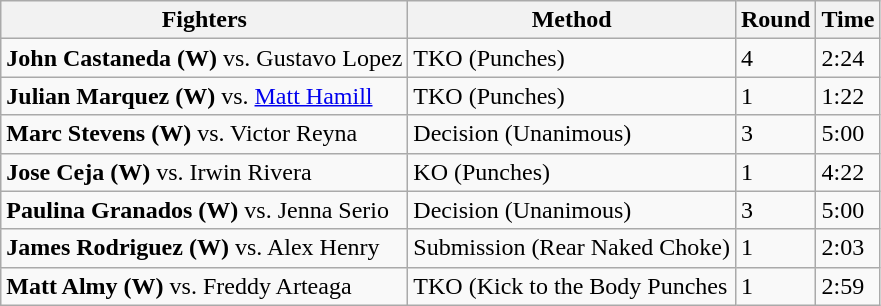<table class="wikitable">
<tr>
<th>Fighters</th>
<th>Method</th>
<th>Round</th>
<th>Time</th>
</tr>
<tr>
<td><strong>John Castaneda (W)</strong> vs. Gustavo Lopez</td>
<td>TKO (Punches)</td>
<td>4</td>
<td>2:24</td>
</tr>
<tr>
<td><strong>Julian Marquez (W)</strong> vs. <a href='#'>Matt Hamill</a></td>
<td>TKO (Punches)</td>
<td>1</td>
<td>1:22</td>
</tr>
<tr>
<td><strong>Marc Stevens (W)</strong> vs. Victor Reyna</td>
<td>Decision (Unanimous)</td>
<td>3</td>
<td>5:00</td>
</tr>
<tr>
<td><strong>Jose Ceja (W)</strong> vs. Irwin Rivera</td>
<td>KO (Punches)</td>
<td>1</td>
<td>4:22</td>
</tr>
<tr>
<td><strong>Paulina Granados (W)</strong> vs. Jenna Serio</td>
<td>Decision (Unanimous)</td>
<td>3</td>
<td>5:00</td>
</tr>
<tr>
<td><strong>James Rodriguez (W)</strong> vs. Alex Henry</td>
<td>Submission (Rear Naked Choke)</td>
<td>1</td>
<td>2:03</td>
</tr>
<tr>
<td><strong>Matt Almy (W)</strong> vs. Freddy Arteaga</td>
<td>TKO (Kick to the Body Punches</td>
<td>1</td>
<td>2:59</td>
</tr>
</table>
